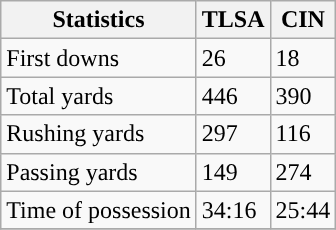<table class="wikitable">
<tr>
<th>Statistics</th>
<th>TLSA</th>
<th>CIN</th>
</tr>
<tr>
<td>First downs</td>
<td>26</td>
<td>18</td>
</tr>
<tr>
<td>Total yards</td>
<td>446</td>
<td>390</td>
</tr>
<tr>
<td>Rushing yards</td>
<td>297</td>
<td>116</td>
</tr>
<tr>
<td>Passing yards</td>
<td>149</td>
<td>274</td>
</tr>
<tr>
<td>Time of possession</td>
<td>34:16</td>
<td>25:44</td>
</tr>
<tr>
</tr>
</table>
